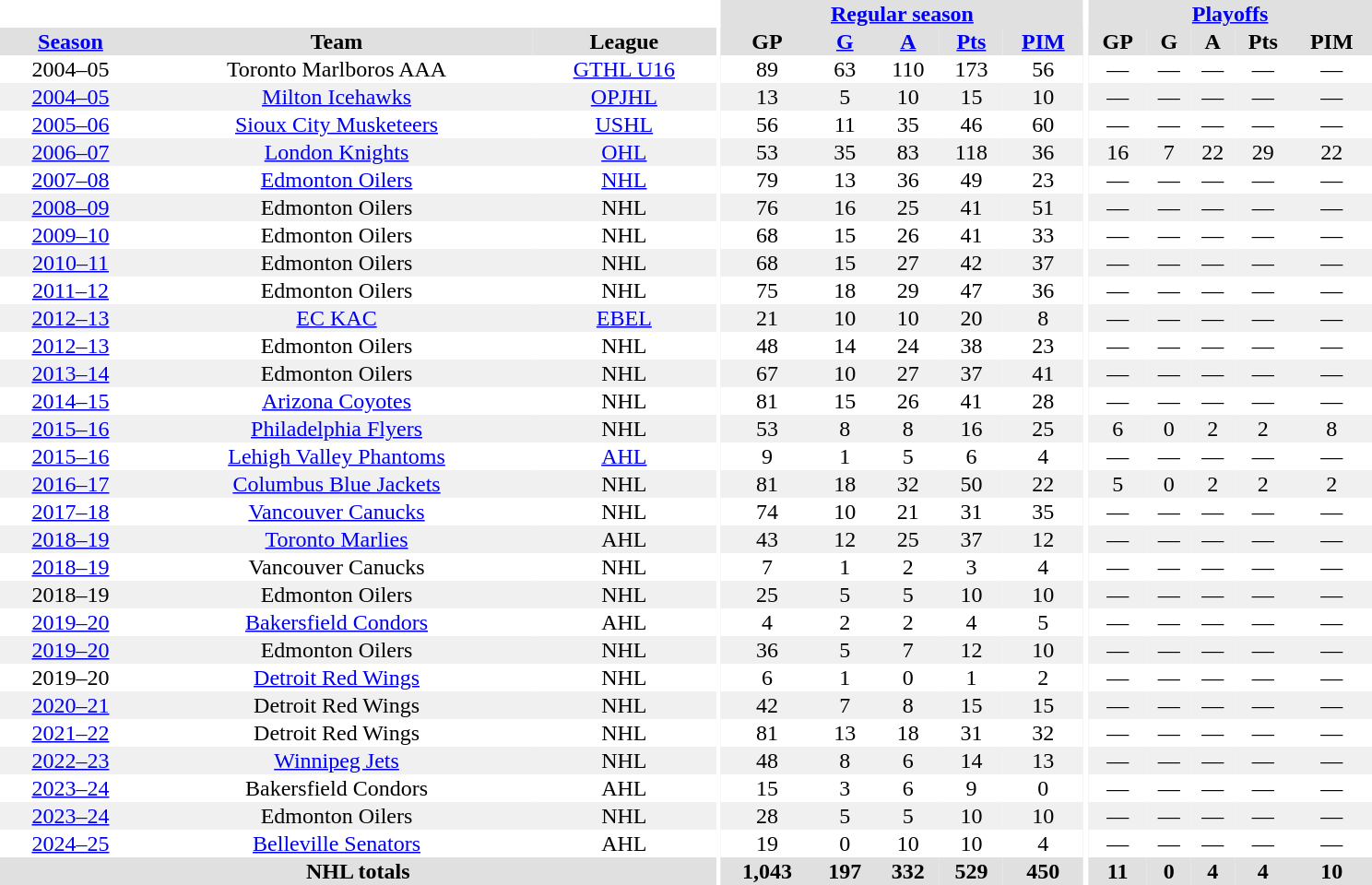<table border="0" cellpadding="1" cellspacing="0" style="text-align:center; width:62em">
<tr bgcolor="#e0e0e0">
<th colspan="3"  bgcolor="#ffffff"></th>
<th rowspan="99" bgcolor="#ffffff"></th>
<th colspan="5"><a href='#'>Regular season</a></th>
<th rowspan="99" bgcolor="#ffffff"></th>
<th colspan="5"><a href='#'>Playoffs</a></th>
</tr>
<tr bgcolor="#e0e0e0">
<th><a href='#'>Season</a></th>
<th>Team</th>
<th>League</th>
<th>GP</th>
<th><a href='#'>G</a></th>
<th><a href='#'>A</a></th>
<th><a href='#'>Pts</a></th>
<th><a href='#'>PIM</a></th>
<th>GP</th>
<th>G</th>
<th>A</th>
<th>Pts</th>
<th>PIM</th>
</tr>
<tr>
<td>2004–05</td>
<td>Toronto Marlboros AAA</td>
<td><a href='#'>GTHL U16</a></td>
<td>89</td>
<td>63</td>
<td>110</td>
<td>173</td>
<td>56</td>
<td>—</td>
<td>—</td>
<td>—</td>
<td>—</td>
<td>—</td>
</tr>
<tr bgcolor="#f0f0f0">
<td><a href='#'>2004–05</a></td>
<td><a href='#'>Milton Icehawks</a></td>
<td><a href='#'>OPJHL</a></td>
<td>13</td>
<td>5</td>
<td>10</td>
<td>15</td>
<td>10</td>
<td>—</td>
<td>—</td>
<td>—</td>
<td>—</td>
<td>—</td>
</tr>
<tr>
<td><a href='#'>2005–06</a></td>
<td><a href='#'>Sioux City Musketeers</a></td>
<td><a href='#'>USHL</a></td>
<td>56</td>
<td>11</td>
<td>35</td>
<td>46</td>
<td>60</td>
<td>—</td>
<td>—</td>
<td>—</td>
<td>—</td>
<td>—</td>
</tr>
<tr bgcolor="#f0f0f0">
<td><a href='#'>2006–07</a></td>
<td><a href='#'>London Knights</a></td>
<td><a href='#'>OHL</a></td>
<td>53</td>
<td>35</td>
<td>83</td>
<td>118</td>
<td>36</td>
<td>16</td>
<td>7</td>
<td>22</td>
<td>29</td>
<td>22</td>
</tr>
<tr>
<td><a href='#'>2007–08</a></td>
<td><a href='#'>Edmonton Oilers</a></td>
<td><a href='#'>NHL</a></td>
<td>79</td>
<td>13</td>
<td>36</td>
<td>49</td>
<td>23</td>
<td>—</td>
<td>—</td>
<td>—</td>
<td>—</td>
<td>—</td>
</tr>
<tr bgcolor="#f0f0f0">
<td><a href='#'>2008–09</a></td>
<td>Edmonton Oilers</td>
<td>NHL</td>
<td>76</td>
<td>16</td>
<td>25</td>
<td>41</td>
<td>51</td>
<td>—</td>
<td>—</td>
<td>—</td>
<td>—</td>
<td>—</td>
</tr>
<tr>
<td><a href='#'>2009–10</a></td>
<td>Edmonton Oilers</td>
<td>NHL</td>
<td>68</td>
<td>15</td>
<td>26</td>
<td>41</td>
<td>33</td>
<td>—</td>
<td>—</td>
<td>—</td>
<td>—</td>
<td>—</td>
</tr>
<tr bgcolor="#f0f0f0">
<td><a href='#'>2010–11</a></td>
<td>Edmonton Oilers</td>
<td>NHL</td>
<td>68</td>
<td>15</td>
<td>27</td>
<td>42</td>
<td>37</td>
<td>—</td>
<td>—</td>
<td>—</td>
<td>—</td>
<td>—</td>
</tr>
<tr>
<td><a href='#'>2011–12</a></td>
<td>Edmonton Oilers</td>
<td>NHL</td>
<td>75</td>
<td>18</td>
<td>29</td>
<td>47</td>
<td>36</td>
<td>—</td>
<td>—</td>
<td>—</td>
<td>—</td>
<td>—</td>
</tr>
<tr bgcolor="#f0f0f0">
<td><a href='#'>2012–13</a></td>
<td><a href='#'>EC KAC</a></td>
<td><a href='#'>EBEL</a></td>
<td>21</td>
<td>10</td>
<td>10</td>
<td>20</td>
<td>8</td>
<td>—</td>
<td>—</td>
<td>—</td>
<td>—</td>
<td>—</td>
</tr>
<tr>
<td><a href='#'>2012–13</a></td>
<td>Edmonton Oilers</td>
<td>NHL</td>
<td>48</td>
<td>14</td>
<td>24</td>
<td>38</td>
<td>23</td>
<td>—</td>
<td>—</td>
<td>—</td>
<td>—</td>
<td>—</td>
</tr>
<tr bgcolor="#f0f0f0">
<td><a href='#'>2013–14</a></td>
<td>Edmonton Oilers</td>
<td>NHL</td>
<td>67</td>
<td>10</td>
<td>27</td>
<td>37</td>
<td>41</td>
<td>—</td>
<td>—</td>
<td>—</td>
<td>—</td>
<td>—</td>
</tr>
<tr>
<td><a href='#'>2014–15</a></td>
<td><a href='#'>Arizona Coyotes</a></td>
<td>NHL</td>
<td>81</td>
<td>15</td>
<td>26</td>
<td>41</td>
<td>28</td>
<td>—</td>
<td>—</td>
<td>—</td>
<td>—</td>
<td>—</td>
</tr>
<tr bgcolor="#f0f0f0">
<td><a href='#'>2015–16</a></td>
<td><a href='#'>Philadelphia Flyers</a></td>
<td>NHL</td>
<td>53</td>
<td>8</td>
<td>8</td>
<td>16</td>
<td>25</td>
<td>6</td>
<td>0</td>
<td>2</td>
<td>2</td>
<td>8</td>
</tr>
<tr>
<td><a href='#'>2015–16</a></td>
<td><a href='#'>Lehigh Valley Phantoms</a></td>
<td><a href='#'>AHL</a></td>
<td>9</td>
<td>1</td>
<td>5</td>
<td>6</td>
<td>4</td>
<td>—</td>
<td>—</td>
<td>—</td>
<td>—</td>
<td>—</td>
</tr>
<tr bgcolor="#f0f0f0">
<td><a href='#'>2016–17</a></td>
<td><a href='#'>Columbus Blue Jackets</a></td>
<td>NHL</td>
<td>81</td>
<td>18</td>
<td>32</td>
<td>50</td>
<td>22</td>
<td>5</td>
<td>0</td>
<td>2</td>
<td>2</td>
<td>2</td>
</tr>
<tr>
<td><a href='#'>2017–18</a></td>
<td><a href='#'>Vancouver Canucks</a></td>
<td>NHL</td>
<td>74</td>
<td>10</td>
<td>21</td>
<td>31</td>
<td>35</td>
<td>—</td>
<td>—</td>
<td>—</td>
<td>—</td>
<td>—</td>
</tr>
<tr bgcolor="#f0f0f0">
<td><a href='#'>2018–19</a></td>
<td><a href='#'>Toronto Marlies</a></td>
<td>AHL</td>
<td>43</td>
<td>12</td>
<td>25</td>
<td>37</td>
<td>12</td>
<td>—</td>
<td>—</td>
<td>—</td>
<td>—</td>
<td>—</td>
</tr>
<tr>
<td><a href='#'>2018–19</a></td>
<td>Vancouver Canucks</td>
<td>NHL</td>
<td>7</td>
<td>1</td>
<td>2</td>
<td>3</td>
<td>4</td>
<td>—</td>
<td>—</td>
<td>—</td>
<td>—</td>
<td>—</td>
</tr>
<tr bgcolor="#f0f0f0">
<td>2018–19</td>
<td>Edmonton Oilers</td>
<td>NHL</td>
<td>25</td>
<td>5</td>
<td>5</td>
<td>10</td>
<td>10</td>
<td>—</td>
<td>—</td>
<td>—</td>
<td>—</td>
<td>—</td>
</tr>
<tr>
<td><a href='#'>2019–20</a></td>
<td><a href='#'>Bakersfield Condors</a></td>
<td>AHL</td>
<td>4</td>
<td>2</td>
<td>2</td>
<td>4</td>
<td>5</td>
<td>—</td>
<td>—</td>
<td>—</td>
<td>—</td>
<td>—</td>
</tr>
<tr bgcolor="#f0f0f0">
<td><a href='#'>2019–20</a></td>
<td>Edmonton Oilers</td>
<td>NHL</td>
<td>36</td>
<td>5</td>
<td>7</td>
<td>12</td>
<td>10</td>
<td>—</td>
<td>—</td>
<td>—</td>
<td>—</td>
<td>—</td>
</tr>
<tr>
<td>2019–20</td>
<td><a href='#'>Detroit Red Wings</a></td>
<td>NHL</td>
<td>6</td>
<td>1</td>
<td>0</td>
<td>1</td>
<td>2</td>
<td>—</td>
<td>—</td>
<td>—</td>
<td>—</td>
<td>—</td>
</tr>
<tr bgcolor="#f0f0f0">
<td><a href='#'>2020–21</a></td>
<td>Detroit Red Wings</td>
<td>NHL</td>
<td>42</td>
<td>7</td>
<td>8</td>
<td>15</td>
<td>15</td>
<td>—</td>
<td>—</td>
<td>—</td>
<td>—</td>
<td>—</td>
</tr>
<tr>
<td><a href='#'>2021–22</a></td>
<td>Detroit Red Wings</td>
<td>NHL</td>
<td>81</td>
<td>13</td>
<td>18</td>
<td>31</td>
<td>32</td>
<td>—</td>
<td>—</td>
<td>—</td>
<td>—</td>
<td>—</td>
</tr>
<tr bgcolor="#f0f0f0">
<td><a href='#'>2022–23</a></td>
<td><a href='#'>Winnipeg Jets</a></td>
<td>NHL</td>
<td>48</td>
<td>8</td>
<td>6</td>
<td>14</td>
<td>13</td>
<td>—</td>
<td>—</td>
<td>—</td>
<td>—</td>
<td>—</td>
</tr>
<tr>
<td><a href='#'>2023–24</a></td>
<td>Bakersfield Condors</td>
<td>AHL</td>
<td>15</td>
<td>3</td>
<td>6</td>
<td>9</td>
<td>0</td>
<td>—</td>
<td>—</td>
<td>—</td>
<td>—</td>
<td>—</td>
</tr>
<tr bgcolor="#f0f0f0">
<td><a href='#'>2023–24</a></td>
<td>Edmonton Oilers</td>
<td>NHL</td>
<td>28</td>
<td>5</td>
<td>5</td>
<td>10</td>
<td>10</td>
<td>—</td>
<td>—</td>
<td>—</td>
<td>—</td>
<td>—</td>
</tr>
<tr>
<td><a href='#'>2024–25</a></td>
<td><a href='#'>Belleville Senators</a></td>
<td>AHL</td>
<td>19</td>
<td>0</td>
<td>10</td>
<td>10</td>
<td>4</td>
<td>—</td>
<td>—</td>
<td>—</td>
<td>—</td>
<td>—</td>
</tr>
<tr bgcolor="#e0e0e0">
<th colspan="3">NHL totals</th>
<th>1,043</th>
<th>197</th>
<th>332</th>
<th>529</th>
<th>450</th>
<th>11</th>
<th>0</th>
<th>4</th>
<th>4</th>
<th>10</th>
</tr>
</table>
